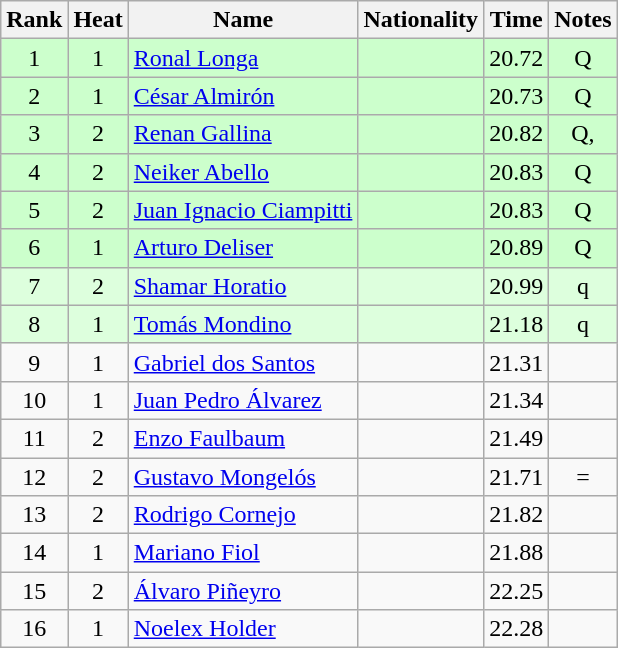<table class="wikitable sortable" style="text-align:center">
<tr>
<th>Rank</th>
<th>Heat</th>
<th>Name</th>
<th>Nationality</th>
<th>Time</th>
<th>Notes</th>
</tr>
<tr bgcolor=ccffcc>
<td>1</td>
<td>1</td>
<td align=left><a href='#'>Ronal Longa</a></td>
<td align=left></td>
<td>20.72</td>
<td>Q</td>
</tr>
<tr bgcolor=ccffcc>
<td>2</td>
<td>1</td>
<td align=left><a href='#'>César Almirón</a></td>
<td align=left></td>
<td>20.73</td>
<td>Q</td>
</tr>
<tr bgcolor=ccffcc>
<td>3</td>
<td>2</td>
<td align=left><a href='#'>Renan Gallina</a></td>
<td align=left></td>
<td>20.82</td>
<td>Q, </td>
</tr>
<tr bgcolor=ccffcc>
<td>4</td>
<td>2</td>
<td align=left><a href='#'>Neiker Abello</a></td>
<td align=left></td>
<td>20.83</td>
<td>Q</td>
</tr>
<tr bgcolor=ccffcc>
<td>5</td>
<td>2</td>
<td align=left><a href='#'>Juan Ignacio Ciampitti</a></td>
<td align=left></td>
<td>20.83</td>
<td>Q</td>
</tr>
<tr bgcolor=ccffcc>
<td>6</td>
<td>1</td>
<td align=left><a href='#'>Arturo Deliser</a></td>
<td align=left></td>
<td>20.89</td>
<td>Q</td>
</tr>
<tr bgcolor=ddffdd>
<td>7</td>
<td>2</td>
<td align=left><a href='#'>Shamar Horatio</a></td>
<td align=left></td>
<td>20.99</td>
<td>q</td>
</tr>
<tr bgcolor=ddffdd>
<td>8</td>
<td>1</td>
<td align=left><a href='#'>Tomás Mondino</a></td>
<td align=left></td>
<td>21.18</td>
<td>q</td>
</tr>
<tr>
<td>9</td>
<td>1</td>
<td align=left><a href='#'>Gabriel dos Santos</a></td>
<td align=left></td>
<td>21.31</td>
<td></td>
</tr>
<tr>
<td>10</td>
<td>1</td>
<td align=left><a href='#'>Juan Pedro Álvarez</a></td>
<td align=left></td>
<td>21.34</td>
<td></td>
</tr>
<tr>
<td>11</td>
<td>2</td>
<td align=left><a href='#'>Enzo Faulbaum</a></td>
<td align=left></td>
<td>21.49</td>
<td></td>
</tr>
<tr>
<td>12</td>
<td>2</td>
<td align=left><a href='#'>Gustavo Mongelós</a></td>
<td align=left></td>
<td>21.71</td>
<td>=</td>
</tr>
<tr>
<td>13</td>
<td>2</td>
<td align=left><a href='#'>Rodrigo Cornejo</a></td>
<td align=left></td>
<td>21.82</td>
<td></td>
</tr>
<tr>
<td>14</td>
<td>1</td>
<td align=left><a href='#'>Mariano Fiol</a></td>
<td align=left></td>
<td>21.88</td>
<td></td>
</tr>
<tr>
<td>15</td>
<td>2</td>
<td align=left><a href='#'>Álvaro Piñeyro</a></td>
<td align=left></td>
<td>22.25</td>
<td></td>
</tr>
<tr>
<td>16</td>
<td>1</td>
<td align=left><a href='#'>Noelex Holder</a></td>
<td align=left></td>
<td>22.28</td>
<td></td>
</tr>
</table>
